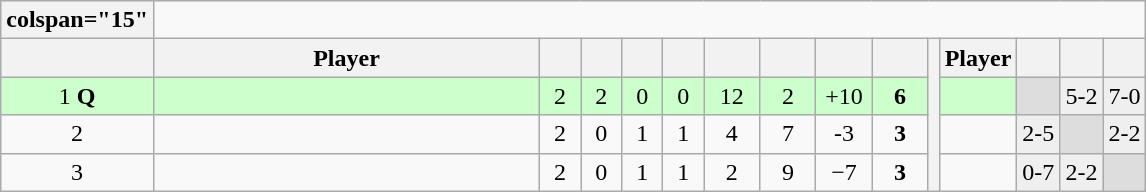<table class=wikitable style=text-align:center>
<tr>
<th>colspan="15" </th>
</tr>
<tr>
<th width=20 abbr=Position></th>
<th width=250>Player</th>
<th width=20 abbr=Played></th>
<th width=20 abbr=Won></th>
<th width=20 abbr=Drawn></th>
<th width=20 abbr=Lost></th>
<th width=30 abbr=Points for></th>
<th width=30 abbr=Points against></th>
<th width=30 abbr=Points difference></th>
<th width=30 abbr=Points></th>
<th rowspan="4" abbr=H2H></th>
<th>Player</th>
<th></th>
<th></th>
<th></th>
</tr>
<tr bgcolor=#CCFFCC>
<td>1 <strong>Q</strong></td>
<td align=left><strong></strong></td>
<td>2</td>
<td>2</td>
<td>0</td>
<td>0</td>
<td>12</td>
<td>2</td>
<td>+10</td>
<td><strong>6</strong></td>
<td></td>
<td bgcolor="#dddddd"> </td>
<td bgcolor="#efefef">5-2</td>
<td bgcolor="#efefef">7-0</td>
</tr>
<tr>
<td>2  </td>
<td align=left><strong></strong></td>
<td>2</td>
<td>0</td>
<td>1</td>
<td>1</td>
<td>4</td>
<td>7</td>
<td>-3</td>
<td><strong>3</strong></td>
<td></td>
<td bgcolor="#efefef">2-5</td>
<td bgcolor="#dddddd"> </td>
<td bgcolor="#efefef">2-2</td>
</tr>
<tr>
<td>3 </td>
<td align=left></td>
<td>2</td>
<td>0</td>
<td>1</td>
<td>1</td>
<td>2</td>
<td>9</td>
<td>−7</td>
<td><strong>3</strong></td>
<td></td>
<td bgcolor="#efefef">0-7</td>
<td bgcolor="#efefef">2-2</td>
<td bgcolor="#dddddd"> </td>
</tr>
</table>
